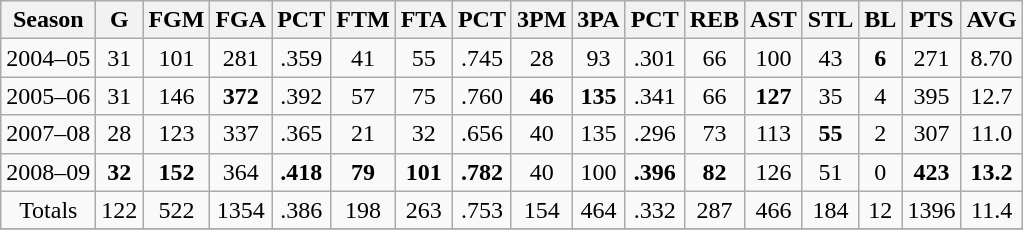<table class="wikitable" style="text-align:center">
<tr>
<th>Season</th>
<th>G</th>
<th>FGM</th>
<th>FGA</th>
<th>PCT</th>
<th>FTM</th>
<th>FTA</th>
<th>PCT</th>
<th>3PM</th>
<th>3PA</th>
<th>PCT</th>
<th>REB</th>
<th>AST</th>
<th>STL</th>
<th>BL</th>
<th>PTS</th>
<th>AVG</th>
</tr>
<tr>
<td>2004–05</td>
<td>31</td>
<td>101</td>
<td>281</td>
<td>.359</td>
<td>41</td>
<td>55</td>
<td>.745</td>
<td>28</td>
<td>93</td>
<td>.301</td>
<td>66</td>
<td>100</td>
<td>43</td>
<td><strong>6</strong></td>
<td>271</td>
<td>8.70</td>
</tr>
<tr>
<td>2005–06</td>
<td>31</td>
<td>146</td>
<td><strong>372</strong></td>
<td>.392</td>
<td>57</td>
<td>75</td>
<td>.760</td>
<td><strong>46</strong></td>
<td><strong>135</strong></td>
<td>.341</td>
<td>66</td>
<td><strong>127</strong></td>
<td>35</td>
<td>4</td>
<td>395</td>
<td>12.7</td>
</tr>
<tr>
<td>2007–08</td>
<td>28</td>
<td>123</td>
<td>337</td>
<td>.365</td>
<td>21</td>
<td>32</td>
<td>.656</td>
<td>40</td>
<td>135</td>
<td>.296</td>
<td>73</td>
<td>113</td>
<td><strong>55</strong></td>
<td>2</td>
<td>307</td>
<td>11.0</td>
</tr>
<tr>
<td>2008–09</td>
<td><strong>32</strong></td>
<td><strong>152</strong></td>
<td>364</td>
<td><strong>.418</strong></td>
<td><strong>79</strong></td>
<td><strong>101</strong></td>
<td><strong>.782</strong></td>
<td>40</td>
<td>100</td>
<td><strong>.396</strong></td>
<td><strong>82</strong></td>
<td>126</td>
<td>51</td>
<td>0</td>
<td><strong>423</strong></td>
<td><strong>13.2</strong></td>
</tr>
<tr>
<td>Totals</td>
<td>122</td>
<td>522</td>
<td>1354</td>
<td>.386</td>
<td>198</td>
<td>263</td>
<td>.753</td>
<td>154</td>
<td>464</td>
<td>.332</td>
<td>287</td>
<td>466</td>
<td>184</td>
<td>12</td>
<td>1396</td>
<td>11.4</td>
</tr>
<tr>
</tr>
</table>
